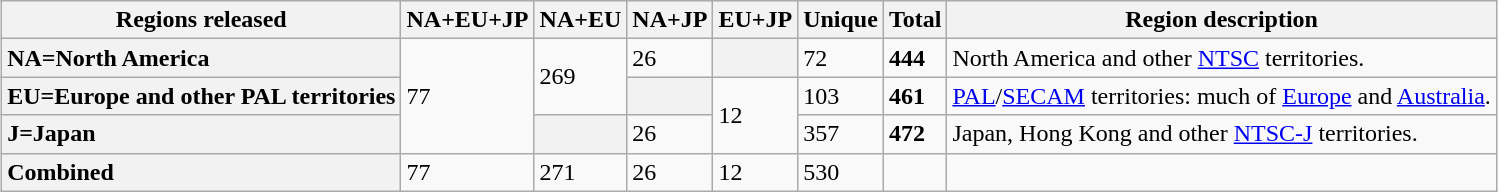<table id= "region" class="wikitable" style="margin:1em auto;">
<tr>
<th>Regions released</th>
<th>NA+EU+JP</th>
<th>NA+EU</th>
<th>NA+JP</th>
<th>EU+JP</th>
<th>Unique</th>
<th>Total</th>
<th>Region description</th>
</tr>
<tr>
<th style="text-align:left;">NA=North America</th>
<td rowspan="3">77</td>
<td rowspan="2">269</td>
<td>26</td>
<th></th>
<td>72</td>
<td><strong>444</strong></td>
<td>North America and other <a href='#'>NTSC</a> territories.</td>
</tr>
<tr>
<th style="text-align:left;">EU=Europe and other PAL territories</th>
<th></th>
<td rowspan="2">12</td>
<td>103</td>
<td><strong>461</strong></td>
<td><a href='#'>PAL</a>/<a href='#'>SECAM</a> territories: much of <a href='#'>Europe</a> and <a href='#'>Australia</a>.</td>
</tr>
<tr>
<th style="text-align:left;">J=Japan</th>
<th></th>
<td>26</td>
<td>357</td>
<td><strong>472</strong></td>
<td>Japan, Hong Kong and other <a href='#'>NTSC-J</a> territories.</td>
</tr>
<tr>
<th style="text-align:left;">Combined</th>
<td>77</td>
<td>271</td>
<td>26</td>
<td>12</td>
<td>530</td>
<td><strong></strong></td>
<td></td>
</tr>
</table>
